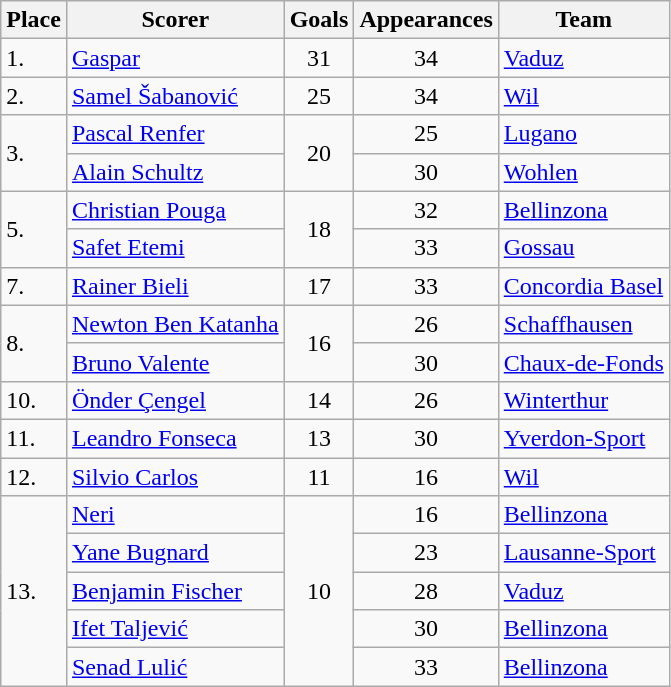<table class="wikitable">
<tr>
<th>Place</th>
<th>Scorer</th>
<th>Goals</th>
<th>Appearances</th>
<th>Team</th>
</tr>
<tr>
<td>1.</td>
<td> <a href='#'>Gaspar</a></td>
<td align=center>31</td>
<td align=center>34</td>
<td> <a href='#'>Vaduz</a></td>
</tr>
<tr>
<td>2.</td>
<td> <a href='#'>Samel Šabanović</a></td>
<td align=center>25</td>
<td align=center>34</td>
<td><a href='#'>Wil</a></td>
</tr>
<tr>
<td rowspan=2>3.</td>
<td> <a href='#'>Pascal Renfer</a></td>
<td rowspan=2 align=center>20</td>
<td align=center>25</td>
<td><a href='#'>Lugano</a></td>
</tr>
<tr>
<td> <a href='#'>Alain Schultz</a></td>
<td align=center>30</td>
<td><a href='#'>Wohlen</a></td>
</tr>
<tr>
<td rowspan=2>5.</td>
<td> <a href='#'>Christian Pouga</a></td>
<td rowspan=2 align=center>18</td>
<td align=center>32</td>
<td><a href='#'>Bellinzona</a></td>
</tr>
<tr>
<td> <a href='#'>Safet Etemi</a></td>
<td align=center>33</td>
<td><a href='#'>Gossau</a></td>
</tr>
<tr>
<td>7.</td>
<td> <a href='#'>Rainer Bieli</a></td>
<td align=center>17</td>
<td align=center>33</td>
<td><a href='#'>Concordia Basel</a></td>
</tr>
<tr>
<td rowspan=2>8.</td>
<td> <a href='#'>Newton Ben Katanha</a></td>
<td rowspan=2 align=center>16</td>
<td align=center>26</td>
<td><a href='#'>Schaffhausen</a></td>
</tr>
<tr>
<td> <a href='#'>Bruno Valente</a></td>
<td align=center>30</td>
<td><a href='#'>Chaux-de-Fonds</a></td>
</tr>
<tr>
<td>10.</td>
<td> <a href='#'>Önder Çengel</a></td>
<td align=center>14</td>
<td align=center>26</td>
<td><a href='#'>Winterthur</a></td>
</tr>
<tr>
<td>11.</td>
<td> <a href='#'>Leandro Fonseca</a></td>
<td align=center>13</td>
<td align=center>30</td>
<td><a href='#'>Yverdon-Sport</a></td>
</tr>
<tr>
<td>12.</td>
<td> <a href='#'>Silvio Carlos</a></td>
<td align=center>11</td>
<td align=center>16</td>
<td><a href='#'>Wil</a></td>
</tr>
<tr>
<td rowspan=5>13.</td>
<td> <a href='#'>Neri</a></td>
<td rowspan=5 align=center>10</td>
<td align=center>16</td>
<td><a href='#'>Bellinzona</a></td>
</tr>
<tr>
<td> <a href='#'>Yane Bugnard</a></td>
<td align=center>23</td>
<td><a href='#'>Lausanne-Sport</a></td>
</tr>
<tr>
<td> <a href='#'>Benjamin Fischer</a></td>
<td align=center>28</td>
<td> <a href='#'>Vaduz</a></td>
</tr>
<tr>
<td> <a href='#'>Ifet Taljević</a></td>
<td align=center>30</td>
<td><a href='#'>Bellinzona</a></td>
</tr>
<tr>
<td> <a href='#'>Senad Lulić</a></td>
<td align=center>33</td>
<td><a href='#'>Bellinzona</a></td>
</tr>
</table>
